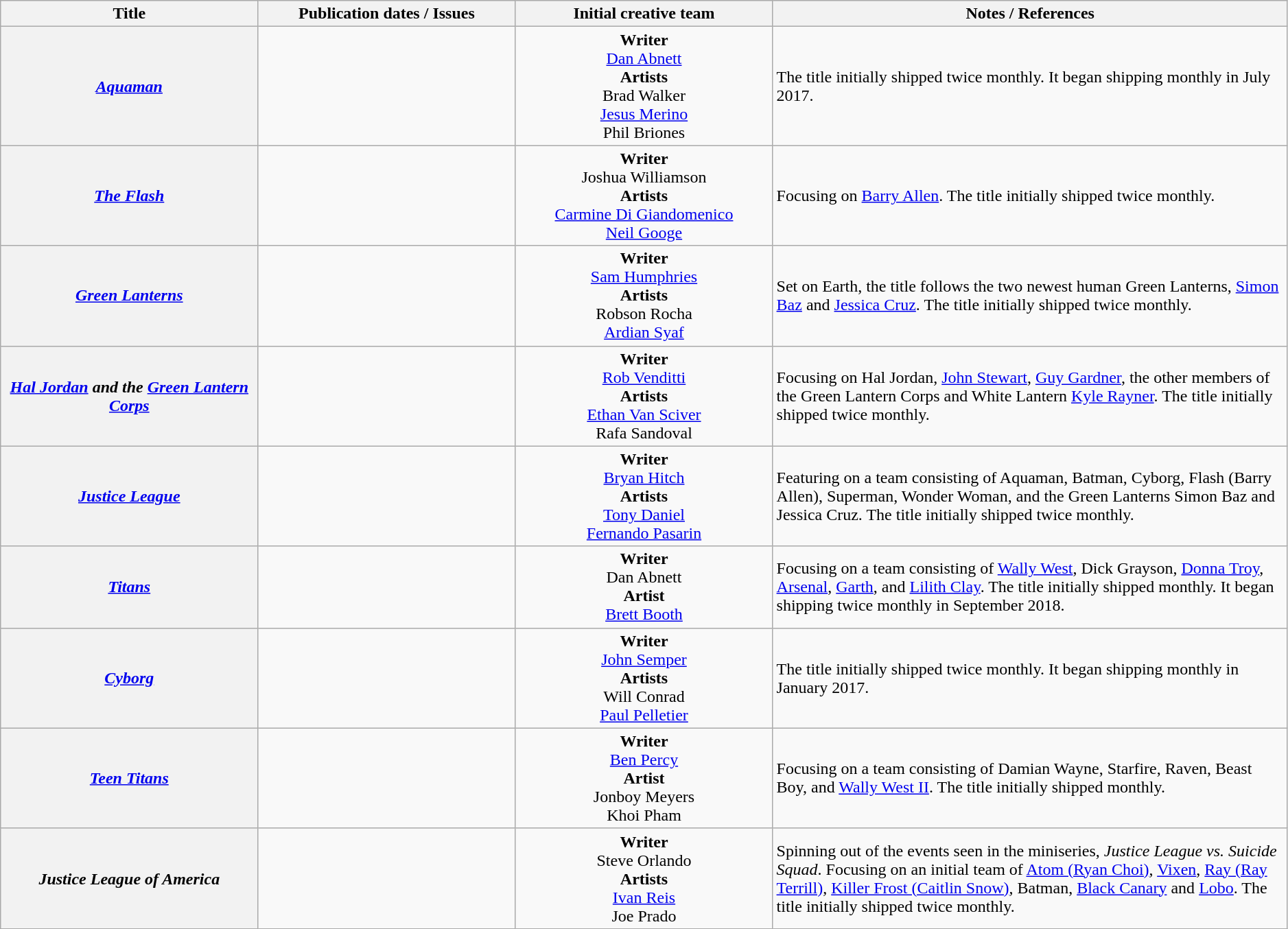<table class="wikitable sortable" style="text-align:center; font-weight:normal;" width=99%>
<tr>
<th scope="col" width="15%" align="center">Title</th>
<th scope="col" width="15%" align="center">Publication dates / Issues</th>
<th scope="col" width="15%" align="center" class=unsortable>Initial creative team</th>
<th scope="col" width="30%" align="center" class=unsortable>Notes / References</th>
</tr>
<tr>
<th scope="row"><em><a href='#'>Aquaman</a></em></th>
<td></td>
<td><strong>Writer</strong><br><a href='#'>Dan Abnett</a><br><strong>Artists</strong><br>Brad Walker<br><a href='#'>Jesus Merino</a><br>Phil Briones</td>
<td align="left">The title initially shipped twice monthly. It began shipping monthly in July 2017.</td>
</tr>
<tr>
<th scope="row"><em><a href='#'>The Flash</a></em></th>
<td></td>
<td><strong>Writer</strong><br>Joshua Williamson<br><strong>Artists</strong><br><a href='#'>Carmine Di Giandomenico</a><br><a href='#'>Neil Googe</a></td>
<td align="left">Focusing on <a href='#'>Barry Allen</a>. The title initially shipped twice monthly.</td>
</tr>
<tr>
<th scope="row"><em><a href='#'>Green Lanterns</a></em></th>
<td></td>
<td><strong>Writer</strong><br><a href='#'>Sam Humphries</a><br><strong>Artists</strong><br>Robson Rocha<br><a href='#'>Ardian Syaf</a></td>
<td align="left">Set on Earth, the title follows the two newest human Green Lanterns, <a href='#'>Simon Baz</a> and <a href='#'>Jessica Cruz</a>. The title initially shipped twice monthly.</td>
</tr>
<tr>
<th scope="row"><em><a href='#'>Hal Jordan</a> and the <a href='#'>Green Lantern Corps</a></em></th>
<td></td>
<td><strong>Writer</strong><br><a href='#'>Rob Venditti</a><br><strong>Artists</strong><br><a href='#'>Ethan Van Sciver</a><br>Rafa Sandoval</td>
<td align="left">Focusing on Hal Jordan, <a href='#'>John Stewart</a>, <a href='#'>Guy Gardner</a>, the other members of the Green Lantern Corps and White Lantern <a href='#'>Kyle Rayner</a>. The title initially shipped twice monthly.</td>
</tr>
<tr>
<th scope="row"><em><a href='#'>Justice League</a></em></th>
<td></td>
<td><strong>Writer</strong><br><a href='#'>Bryan Hitch</a><br><strong>Artists</strong><br><a href='#'>Tony Daniel</a><br><a href='#'>Fernando Pasarin</a></td>
<td align="left">Featuring on a team consisting of Aquaman, Batman, Cyborg, Flash (Barry Allen), Superman, Wonder Woman, and the Green Lanterns Simon Baz and Jessica Cruz. The title initially shipped twice monthly.</td>
</tr>
<tr>
<th scope="row"><em><a href='#'>Titans</a></em></th>
<td></td>
<td><strong>Writer</strong><br>Dan Abnett<br><strong>Artist</strong><br><a href='#'>Brett Booth</a></td>
<td align="left">Focusing on a team consisting of <a href='#'>Wally West</a>, Dick Grayson, <a href='#'>Donna Troy</a>, <a href='#'>Arsenal</a>, <a href='#'>Garth</a>, and <a href='#'>Lilith Clay</a>. The title initially shipped monthly. It began shipping twice monthly in September 2018.</td>
</tr>
<tr>
<th scope="row"><em><a href='#'>Cyborg</a></em></th>
<td></td>
<td><strong>Writer</strong><br><a href='#'>John Semper</a><br><strong>Artists</strong><br>Will Conrad<br><a href='#'>Paul Pelletier</a></td>
<td align="left">The title initially shipped twice monthly. It began shipping monthly in January 2017.</td>
</tr>
<tr>
<th scope="row"><em><a href='#'>Teen Titans</a></em></th>
<td></td>
<td><strong>Writer</strong><br><a href='#'>Ben Percy</a><br><strong>Artist</strong><br>Jonboy Meyers<br>Khoi Pham</td>
<td align="left">Focusing on a team consisting of Damian Wayne, Starfire, Raven, Beast Boy, and <a href='#'>Wally West II</a>. The title initially shipped monthly.</td>
</tr>
<tr>
<th scope="row"><em>Justice League of America</em></th>
<td></td>
<td><strong>Writer</strong><br>Steve Orlando<br><strong>Artists</strong><br><a href='#'>Ivan Reis</a><br>Joe Prado</td>
<td align="left">Spinning out of the events seen in the miniseries, <em>Justice League vs. Suicide Squad</em>. Focusing on an initial team of <a href='#'>Atom (Ryan Choi)</a>, <a href='#'>Vixen</a>, <a href='#'>Ray (Ray Terrill)</a>, <a href='#'>Killer Frost (Caitlin Snow)</a>, Batman, <a href='#'>Black Canary</a> and <a href='#'>Lobo</a>. The title initially shipped twice monthly.</td>
</tr>
</table>
